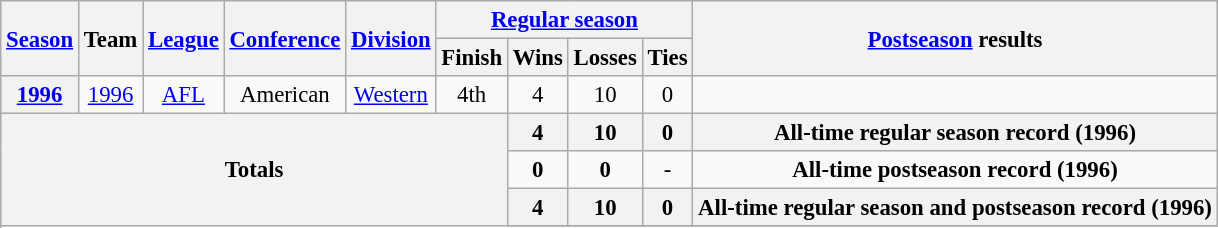<table class="wikitable" style="font-size: 95%;">
<tr>
<th rowspan="2"><a href='#'>Season</a></th>
<th rowspan="2">Team</th>
<th rowspan="2"><a href='#'>League</a></th>
<th rowspan="2"><a href='#'>Conference</a></th>
<th rowspan="2"><a href='#'>Division</a></th>
<th colspan="4"><a href='#'>Regular season</a></th>
<th rowspan="2"><a href='#'>Postseason</a> results</th>
</tr>
<tr>
<th>Finish</th>
<th>Wins</th>
<th>Losses</th>
<th>Ties</th>
</tr>
<tr background:#fcc;">
<th style="text-align:center;"><a href='#'>1996</a></th>
<td style="text-align:center;"><a href='#'>1996</a></td>
<td style="text-align:center;"><a href='#'>AFL</a></td>
<td style="text-align:center;">American</td>
<td style="text-align:center;"><a href='#'>Western</a></td>
<td style="text-align:center;">4th</td>
<td style="text-align:center;">4</td>
<td style="text-align:center;">10</td>
<td style="text-align:center;">0</td>
<td></td>
</tr>
<tr>
<th style="text-align:center;" rowspan="5" colspan="6">Totals</th>
<th style="text-align:center;"><strong>4</strong></th>
<th style="text-align:center;"><strong>10</strong></th>
<th style="text-align:center;"><strong>0</strong></th>
<th style="text-align:center;" colspan="3"><strong>All-time regular season record (1996)</strong></th>
</tr>
<tr style="text-align:center;">
<td><strong>0</strong></td>
<td><strong>0</strong></td>
<td>-</td>
<td colspan="3"><strong>All-time postseason record (1996)</strong></td>
</tr>
<tr>
<th style="text-align:center;"><strong>4</strong></th>
<th style="text-align:center;"><strong>10</strong></th>
<th style="text-align:center;"><strong>0</strong></th>
<th style="text-align:center;" colspan="3"><strong>All-time regular season and postseason record (1996)</strong></th>
</tr>
<tr>
</tr>
</table>
